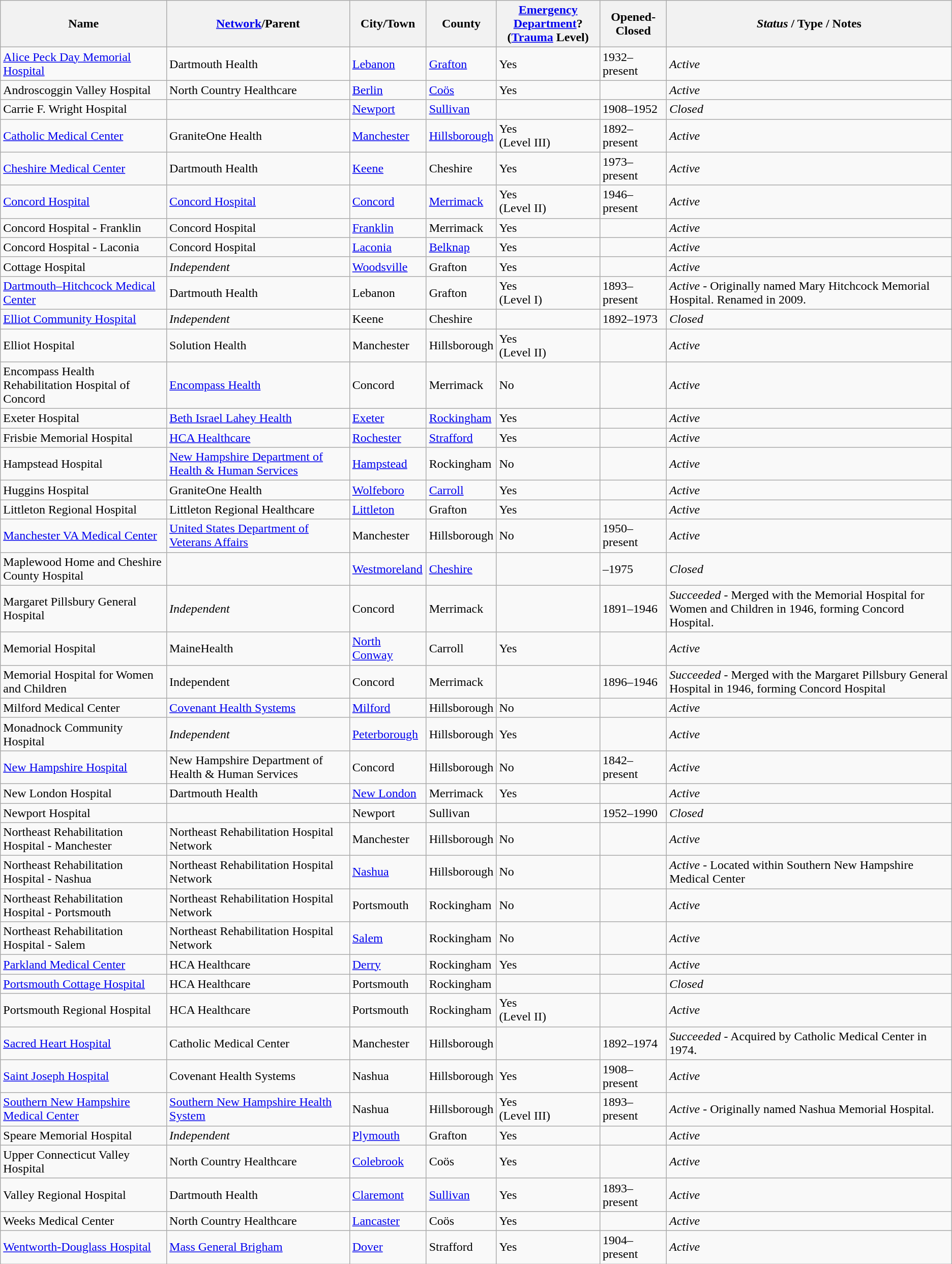<table class="wikitable sortable sticky-header">
<tr>
<th>Name</th>
<th><a href='#'>Network</a>/Parent</th>
<th>City/Town</th>
<th>County</th>
<th><a href='#'>Emergency Department</a>?<br>(<a href='#'>Trauma</a> Level)</th>
<th>Opened-Closed</th>
<th><em>Status</em> / Type / Notes</th>
</tr>
<tr>
<td><a href='#'>Alice Peck Day Memorial Hospital</a></td>
<td>Dartmouth Health</td>
<td><a href='#'>Lebanon</a></td>
<td><a href='#'>Grafton</a></td>
<td>Yes</td>
<td>1932–present</td>
<td><em>Active</em></td>
</tr>
<tr>
<td>Androscoggin Valley Hospital</td>
<td>North Country Healthcare</td>
<td><a href='#'>Berlin</a></td>
<td><a href='#'>Coös</a></td>
<td>Yes</td>
<td></td>
<td><em>Active</em></td>
</tr>
<tr>
<td>Carrie F. Wright Hospital</td>
<td></td>
<td><a href='#'>Newport</a></td>
<td><a href='#'>Sullivan</a></td>
<td></td>
<td>1908–1952</td>
<td><em>Closed</em></td>
</tr>
<tr>
<td><a href='#'>Catholic Medical Center</a></td>
<td>GraniteOne Health</td>
<td><a href='#'>Manchester</a></td>
<td><a href='#'>Hillsborough</a></td>
<td>Yes<br>(Level III)</td>
<td>1892–present</td>
<td><em>Active</em></td>
</tr>
<tr>
<td><a href='#'>Cheshire Medical Center</a></td>
<td>Dartmouth Health</td>
<td><a href='#'>Keene</a></td>
<td>Cheshire</td>
<td>Yes</td>
<td>1973–present</td>
<td><em>Active</em></td>
</tr>
<tr>
<td><a href='#'>Concord Hospital</a></td>
<td><a href='#'>Concord Hospital</a></td>
<td><a href='#'>Concord</a></td>
<td><a href='#'>Merrimack</a></td>
<td>Yes<br>(Level II)</td>
<td>1946–present</td>
<td><em>Active</em></td>
</tr>
<tr>
<td>Concord Hospital - Franklin</td>
<td>Concord Hospital</td>
<td><a href='#'>Franklin</a></td>
<td>Merrimack</td>
<td>Yes</td>
<td></td>
<td><em>Active</em></td>
</tr>
<tr>
<td>Concord Hospital - Laconia</td>
<td>Concord Hospital</td>
<td><a href='#'>Laconia</a></td>
<td><a href='#'>Belknap</a></td>
<td>Yes</td>
<td></td>
<td><em>Active</em></td>
</tr>
<tr>
<td>Cottage Hospital</td>
<td><em>Independent</em></td>
<td><a href='#'>Woodsville</a></td>
<td>Grafton</td>
<td>Yes</td>
<td></td>
<td><em>Active</em></td>
</tr>
<tr>
<td><a href='#'>Dartmouth–Hitchcock Medical Center</a></td>
<td>Dartmouth Health</td>
<td>Lebanon</td>
<td>Grafton</td>
<td>Yes<br>(Level I)</td>
<td>1893–present</td>
<td><em>Active</em> - Originally named Mary Hitchcock Memorial Hospital. Renamed in 2009.</td>
</tr>
<tr>
<td><a href='#'>Elliot Community Hospital</a></td>
<td><em>Independent</em></td>
<td>Keene</td>
<td>Cheshire</td>
<td></td>
<td>1892–1973</td>
<td><em>Closed</em></td>
</tr>
<tr>
<td>Elliot Hospital</td>
<td>Solution Health</td>
<td>Manchester</td>
<td>Hillsborough</td>
<td>Yes<br>(Level II)</td>
<td></td>
<td><em>Active</em></td>
</tr>
<tr>
<td>Encompass Health Rehabilitation Hospital of Concord</td>
<td><a href='#'>Encompass Health</a></td>
<td>Concord</td>
<td>Merrimack</td>
<td>No</td>
<td></td>
<td><em>Active</em></td>
</tr>
<tr>
<td>Exeter Hospital</td>
<td><a href='#'>Beth Israel Lahey Health</a></td>
<td><a href='#'>Exeter</a></td>
<td><a href='#'>Rockingham</a></td>
<td>Yes</td>
<td></td>
<td><em>Active</em></td>
</tr>
<tr>
<td>Frisbie Memorial Hospital</td>
<td><a href='#'>HCA Healthcare</a></td>
<td><a href='#'>Rochester</a></td>
<td><a href='#'>Strafford</a></td>
<td>Yes</td>
<td></td>
<td><em>Active</em></td>
</tr>
<tr>
<td>Hampstead Hospital</td>
<td><a href='#'>New Hampshire Department of Health & Human Services</a></td>
<td><a href='#'>Hampstead</a></td>
<td>Rockingham</td>
<td>No</td>
<td></td>
<td><em>Active</em></td>
</tr>
<tr>
<td>Huggins Hospital</td>
<td>GraniteOne Health</td>
<td><a href='#'>Wolfeboro</a></td>
<td><a href='#'>Carroll</a></td>
<td>Yes</td>
<td></td>
<td><em>Active</em></td>
</tr>
<tr>
<td>Littleton Regional Hospital</td>
<td>Littleton Regional Healthcare</td>
<td><a href='#'>Littleton</a></td>
<td>Grafton</td>
<td>Yes</td>
<td></td>
<td><em>Active</em></td>
</tr>
<tr>
<td><a href='#'>Manchester VA Medical Center</a></td>
<td><a href='#'>United States Department of Veterans Affairs</a></td>
<td>Manchester</td>
<td>Hillsborough</td>
<td>No</td>
<td>1950–present</td>
<td><em>Active</em></td>
</tr>
<tr>
<td>Maplewood Home and Cheshire County Hospital</td>
<td></td>
<td><a href='#'>Westmoreland</a></td>
<td><a href='#'>Cheshire</a></td>
<td></td>
<td>–1975</td>
<td><em>Closed</em></td>
</tr>
<tr>
<td>Margaret Pillsbury General Hospital</td>
<td><em>Independent</em></td>
<td>Concord</td>
<td>Merrimack</td>
<td></td>
<td>1891–1946</td>
<td><em>Succeeded</em> - Merged with the Memorial Hospital for Women and Children in 1946, forming Concord Hospital.</td>
</tr>
<tr>
<td>Memorial Hospital</td>
<td>MaineHealth</td>
<td><a href='#'>North Conway</a></td>
<td>Carroll</td>
<td>Yes</td>
<td></td>
<td><em>Active</em></td>
</tr>
<tr>
<td>Memorial Hospital for Women and Children</td>
<td>Independent</td>
<td>Concord</td>
<td>Merrimack</td>
<td></td>
<td>1896–1946</td>
<td><em>Succeeded</em> - Merged with the Margaret Pillsbury General Hospital in 1946, forming Concord Hospital</td>
</tr>
<tr>
<td>Milford Medical Center</td>
<td><a href='#'>Covenant Health Systems</a></td>
<td><a href='#'>Milford</a></td>
<td>Hillsborough</td>
<td>No</td>
<td></td>
<td><em>Active</em></td>
</tr>
<tr>
<td>Monadnock Community Hospital</td>
<td><em>Independent</em></td>
<td><a href='#'>Peterborough</a></td>
<td>Hillsborough</td>
<td>Yes</td>
<td></td>
<td><em>Active</em></td>
</tr>
<tr>
<td><a href='#'>New Hampshire Hospital</a></td>
<td>New Hampshire Department of Health & Human Services</td>
<td>Concord</td>
<td>Hillsborough</td>
<td>No</td>
<td>1842–present</td>
<td><em>Active</em></td>
</tr>
<tr>
<td>New London Hospital</td>
<td>Dartmouth Health</td>
<td><a href='#'>New London</a></td>
<td>Merrimack</td>
<td>Yes</td>
<td></td>
<td><em>Active</em></td>
</tr>
<tr>
<td>Newport Hospital</td>
<td></td>
<td>Newport</td>
<td>Sullivan</td>
<td></td>
<td>1952–1990</td>
<td><em>Closed</em></td>
</tr>
<tr>
<td>Northeast Rehabilitation Hospital - Manchester</td>
<td>Northeast Rehabilitation Hospital Network</td>
<td>Manchester</td>
<td>Hillsborough</td>
<td>No</td>
<td></td>
<td><em>Active</em></td>
</tr>
<tr>
<td>Northeast Rehabilitation Hospital - Nashua</td>
<td>Northeast Rehabilitation Hospital Network</td>
<td><a href='#'>Nashua</a></td>
<td>Hillsborough</td>
<td>No</td>
<td></td>
<td><em>Active</em> - Located within Southern New Hampshire Medical Center</td>
</tr>
<tr>
<td>Northeast Rehabilitation Hospital - Portsmouth</td>
<td>Northeast Rehabilitation Hospital Network</td>
<td>Portsmouth</td>
<td>Rockingham</td>
<td>No</td>
<td></td>
<td><em>Active</em></td>
</tr>
<tr>
<td>Northeast Rehabilitation Hospital - Salem</td>
<td>Northeast Rehabilitation Hospital Network</td>
<td><a href='#'>Salem</a></td>
<td>Rockingham</td>
<td>No</td>
<td></td>
<td><em>Active</em></td>
</tr>
<tr>
<td><a href='#'>Parkland Medical Center</a></td>
<td>HCA Healthcare</td>
<td><a href='#'>Derry</a></td>
<td>Rockingham</td>
<td>Yes</td>
<td></td>
<td><em>Active</em></td>
</tr>
<tr>
<td><a href='#'>Portsmouth Cottage Hospital</a></td>
<td>HCA Healthcare</td>
<td>Portsmouth</td>
<td>Rockingham</td>
<td></td>
<td></td>
<td><em>Closed</em></td>
</tr>
<tr>
<td>Portsmouth Regional Hospital</td>
<td>HCA Healthcare</td>
<td>Portsmouth</td>
<td>Rockingham</td>
<td>Yes<br>(Level II)</td>
<td></td>
<td><em>Active</em></td>
</tr>
<tr>
<td><a href='#'>Sacred Heart Hospital</a></td>
<td>Catholic Medical Center</td>
<td>Manchester</td>
<td>Hillsborough</td>
<td></td>
<td>1892–1974</td>
<td><em>Succeeded</em> - Acquired by Catholic Medical Center in 1974.</td>
</tr>
<tr>
<td><a href='#'>Saint Joseph Hospital</a></td>
<td>Covenant Health Systems</td>
<td>Nashua</td>
<td>Hillsborough</td>
<td>Yes</td>
<td>1908–present</td>
<td><em>Active</em></td>
</tr>
<tr>
<td><a href='#'>Southern New Hampshire Medical Center</a></td>
<td><a href='#'>Southern New Hampshire Health System</a></td>
<td>Nashua</td>
<td>Hillsborough</td>
<td>Yes<br>(Level III)</td>
<td>1893–present</td>
<td><em>Active</em> - Originally named Nashua Memorial Hospital.</td>
</tr>
<tr>
<td>Speare Memorial Hospital</td>
<td><em>Independent</em></td>
<td><a href='#'>Plymouth</a></td>
<td>Grafton</td>
<td>Yes</td>
<td></td>
<td><em>Active</em></td>
</tr>
<tr>
<td>Upper Connecticut Valley Hospital</td>
<td>North Country Healthcare</td>
<td><a href='#'>Colebrook</a></td>
<td>Coös</td>
<td>Yes</td>
<td></td>
<td><em>Active</em></td>
</tr>
<tr>
<td>Valley Regional Hospital</td>
<td>Dartmouth Health</td>
<td><a href='#'>Claremont</a></td>
<td><a href='#'>Sullivan</a></td>
<td>Yes</td>
<td>1893–present</td>
<td><em>Active</em></td>
</tr>
<tr>
<td>Weeks Medical Center</td>
<td>North Country Healthcare</td>
<td><a href='#'>Lancaster</a></td>
<td>Coös</td>
<td>Yes</td>
<td></td>
<td><em>Active</em></td>
</tr>
<tr>
<td><a href='#'>Wentworth-Douglass Hospital</a></td>
<td><a href='#'>Mass General Brigham</a></td>
<td><a href='#'>Dover</a></td>
<td>Strafford</td>
<td>Yes</td>
<td>1904–present</td>
<td><em>Active</em></td>
</tr>
</table>
